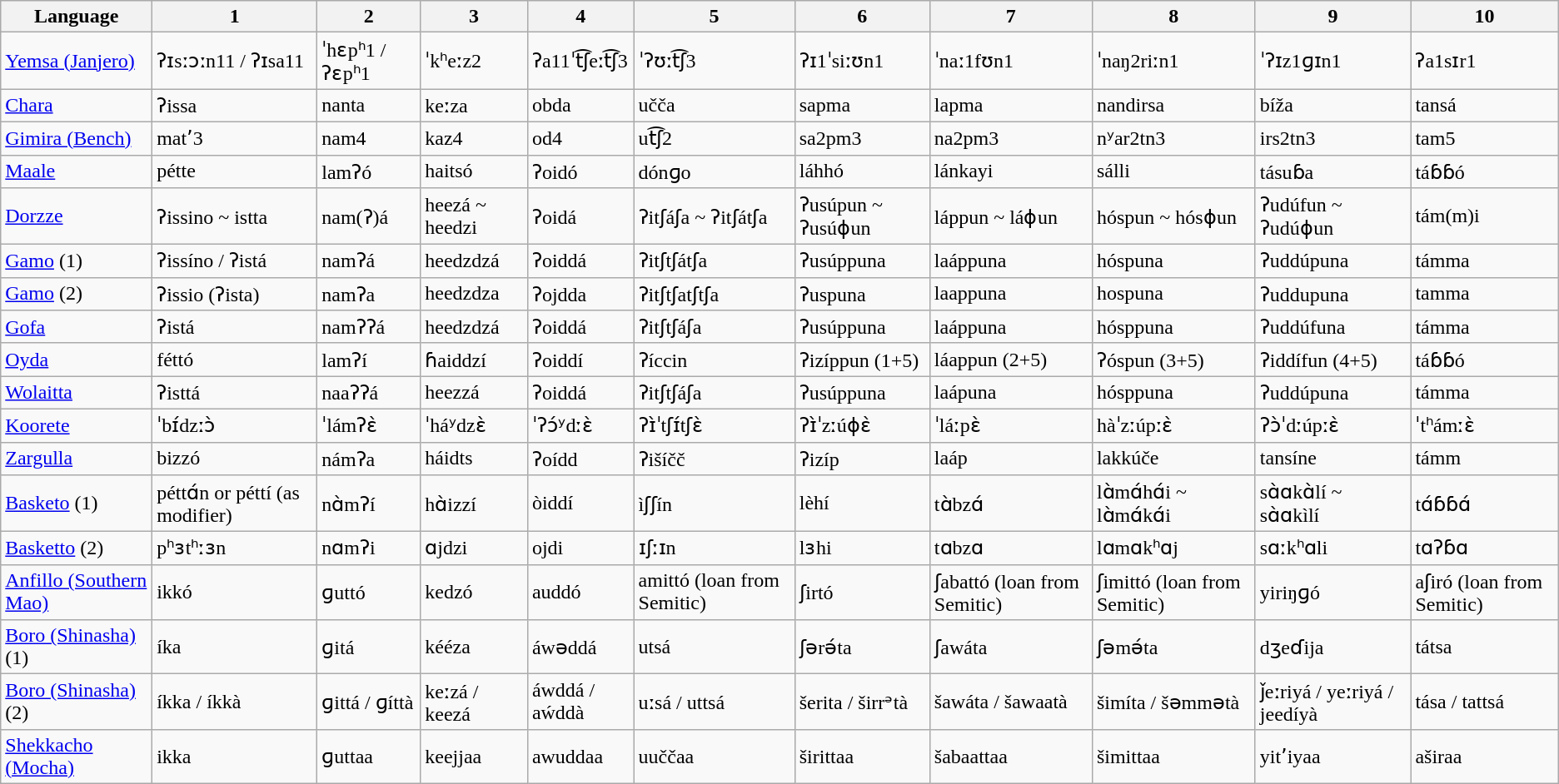<table class="wikitable sortable">
<tr>
<th>Language</th>
<th>1</th>
<th>2</th>
<th>3</th>
<th>4</th>
<th>5</th>
<th>6</th>
<th>7</th>
<th>8</th>
<th>9</th>
<th>10</th>
</tr>
<tr>
<td><a href='#'>Yemsa (Janjero)</a></td>
<td>ʔɪsːɔːn11  / ʔɪsa11</td>
<td>ˈhɛpʰ1 / ʔɛpʰ1</td>
<td>ˈkʰeːz2</td>
<td>ʔa11ˈt͡ʃeːt͡ʃ3</td>
<td>ˈʔʊːt͡ʃ3</td>
<td>ʔɪ1ˈsiːʊn1</td>
<td>ˈnaː1fʊn1</td>
<td>ˈnaŋ2riːn1</td>
<td>ˈʔɪz1ɡɪn1</td>
<td>ʔa1sɪr1</td>
</tr>
<tr>
<td><a href='#'>Chara</a></td>
<td>ʔissa</td>
<td>nanta</td>
<td>keːza</td>
<td>obda</td>
<td>učča</td>
<td>sapma</td>
<td>lapma</td>
<td>nandirsa</td>
<td>bíža</td>
<td>tansá</td>
</tr>
<tr>
<td><a href='#'>Gimira (Bench)</a></td>
<td>matʼ3</td>
<td>nam4</td>
<td>kaz4</td>
<td>od4</td>
<td>ut͡ʃ2</td>
<td>sa2pm3</td>
<td>na2pm3</td>
<td>nʸar2tn3</td>
<td>irs2tn3</td>
<td>tam5</td>
</tr>
<tr>
<td><a href='#'>Maale</a></td>
<td>pétte</td>
<td>lamʔó</td>
<td>haitsó</td>
<td>ʔoidó</td>
<td>dónɡo</td>
<td>láhhó</td>
<td>lánkayi</td>
<td>sálli</td>
<td>tásuɓa</td>
<td>táɓɓó</td>
</tr>
<tr>
<td><a href='#'>Dorzze</a></td>
<td>ʔissino ~ istta</td>
<td>nam(ʔ)á</td>
<td>heezá ~  heedzi</td>
<td>ʔoidá</td>
<td>ʔitʃáʃa  ~ ʔitʃátʃa</td>
<td>ʔusúpun  ~ ʔusúɸun</td>
<td>láppun  ~ láɸun</td>
<td>hóspun  ~ hósɸun</td>
<td>ʔudúfun  ~ ʔudúɸun</td>
<td>tám(m)i</td>
</tr>
<tr>
<td><a href='#'>Gamo</a> (1)</td>
<td>ʔissíno / ʔistá</td>
<td>namʔá</td>
<td>heedzdzá</td>
<td>ʔoiddá</td>
<td>ʔitʃtʃátʃa</td>
<td>ʔusúppuna</td>
<td>laáppuna</td>
<td>hóspuna</td>
<td>ʔuddúpuna</td>
<td>támma</td>
</tr>
<tr>
<td><a href='#'>Gamo</a> (2)</td>
<td>ʔissio (ʔista)</td>
<td>namʔa</td>
<td>heedzdza</td>
<td>ʔojdda</td>
<td>ʔitʃtʃatʃtʃa</td>
<td>ʔuspuna</td>
<td>laappuna</td>
<td>hospuna</td>
<td>ʔuddupuna</td>
<td>tamma</td>
</tr>
<tr>
<td><a href='#'>Gofa</a></td>
<td>ʔistá</td>
<td>namʔʔá</td>
<td>heedzdzá</td>
<td>ʔoiddá</td>
<td>ʔitʃtʃáʃa</td>
<td>ʔusúppuna</td>
<td>laáppuna</td>
<td>hósppuna</td>
<td>ʔuddúfuna</td>
<td>támma</td>
</tr>
<tr>
<td><a href='#'>Oyda</a></td>
<td>féttó</td>
<td>lamʔí</td>
<td>ɦaiddzí</td>
<td>ʔoiddí</td>
<td>ʔíccin</td>
<td>ʔizíppun (1+5)</td>
<td>láappun (2+5)</td>
<td>ʔóspun (3+5)</td>
<td>ʔiddífun (4+5)</td>
<td>táɓɓó</td>
</tr>
<tr>
<td><a href='#'>Wolaitta</a></td>
<td>ʔisttá</td>
<td>naaʔʔá</td>
<td>heezzá</td>
<td>ʔoiddá</td>
<td>ʔitʃtʃáʃa</td>
<td>ʔusúppuna</td>
<td>laápuna</td>
<td>hósppuna</td>
<td>ʔuddúpuna</td>
<td>támma</td>
</tr>
<tr>
<td><a href='#'>Koorete</a></td>
<td>ˈbɪ́dzːɔ̀</td>
<td>ˈlámʔɛ̀</td>
<td>ˈháʸdzɛ̀</td>
<td>ˈʔɔ́ʸdːɛ̀</td>
<td>ʔɪ̀ˈtʃɪ́tʃɛ̀</td>
<td>ʔɪ̀ˈzːúɸɛ̀</td>
<td>ˈláːpɛ̀</td>
<td>hàˈzːúpːɛ̀</td>
<td>ʔɔ̀ˈdːúpːɛ̀</td>
<td>ˈtʰámːɛ̀</td>
</tr>
<tr>
<td><a href='#'>Zargulla</a></td>
<td>bizzó</td>
<td>námʔa</td>
<td>háidts</td>
<td>ʔoídd</td>
<td>ʔišíčč</td>
<td>ʔizíp</td>
<td>laáp</td>
<td>lakkúče</td>
<td>tansíne</td>
<td>támm</td>
</tr>
<tr>
<td><a href='#'>Basketo</a> (1)</td>
<td>péttɑ́n or péttí (as modifier)</td>
<td>nɑ̀mʔí</td>
<td>hɑ̀izzí</td>
<td>òiddí</td>
<td>ìʃʃín</td>
<td>lèhí</td>
<td>tɑ̀bzɑ́</td>
<td>lɑ̀mɑ́hɑ́i ~ lɑ̀mɑ́kɑ́i</td>
<td>sɑ̀ɑkɑ̀lí ~ sɑ̀ɑkìlí</td>
<td>tɑ́ɓɓɑ́</td>
</tr>
<tr>
<td><a href='#'>Basketto</a> (2)</td>
<td>pʰɜtʰːɜn</td>
<td>nɑmʔi</td>
<td>ɑjdzi</td>
<td>ojdi</td>
<td>ɪʃːɪn</td>
<td>lɜhi</td>
<td>tɑbzɑ</td>
<td>lɑmɑkʰɑj</td>
<td>sɑːkʰɑli</td>
<td>tɑʔɓɑ</td>
</tr>
<tr>
<td><a href='#'>Anfillo (Southern Mao)</a></td>
<td>ikkó</td>
<td>ɡuttó</td>
<td>kedzó</td>
<td>auddó</td>
<td>amittó (loan from Semitic)</td>
<td>ʃirtó</td>
<td>ʃabattó (loan from Semitic)</td>
<td>ʃimittó  (loan from Semitic)</td>
<td>yiriŋɡó</td>
<td>aʃiró  (loan from Semitic)</td>
</tr>
<tr>
<td><a href='#'>Boro (Shinasha)</a> (1)</td>
<td>íka</td>
<td>ɡitá</td>
<td>kééza</td>
<td>áwəddá</td>
<td>utsá</td>
<td>ʃərə́ta</td>
<td>ʃawáta</td>
<td>ʃəmə́ta</td>
<td>dʒeɗija</td>
<td>tátsa</td>
</tr>
<tr>
<td><a href='#'>Boro (Shinasha)</a> (2)</td>
<td>íkka / íkkà</td>
<td>ɡittá / ɡíttà</td>
<td>keːzá / keezá</td>
<td>áwddá / aẃddà</td>
<td>uːsá / uttsá</td>
<td>šerita / širrᵊtà</td>
<td>šawáta / šawaatà</td>
<td>šimíta / šəmmətà</td>
<td>ǰeːriyá / yeːriyá  / jeedíyà</td>
<td>tása / tattsá</td>
</tr>
<tr>
<td><a href='#'>Shekkacho (Mocha)</a></td>
<td>ikka</td>
<td>ɡuttaa</td>
<td>keejjaa</td>
<td>awuddaa</td>
<td>uuččaa</td>
<td>širittaa</td>
<td>šabaattaa</td>
<td>šimittaa</td>
<td>yitʼiyaa</td>
<td>aširaa</td>
</tr>
</table>
